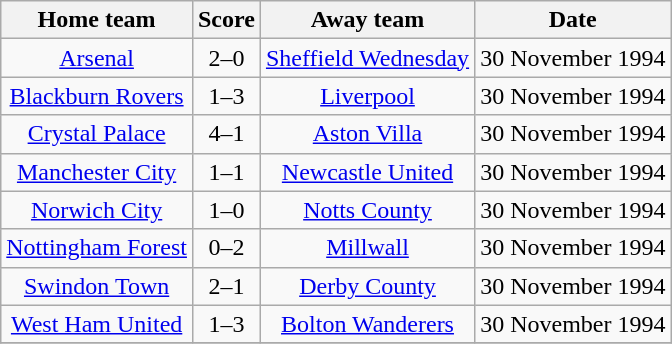<table class="wikitable" style="text-align: center">
<tr>
<th>Home team</th>
<th>Score</th>
<th>Away team</th>
<th>Date</th>
</tr>
<tr>
<td><a href='#'>Arsenal</a></td>
<td>2–0</td>
<td><a href='#'>Sheffield Wednesday</a></td>
<td>30 November 1994</td>
</tr>
<tr>
<td><a href='#'>Blackburn Rovers</a></td>
<td>1–3</td>
<td><a href='#'>Liverpool</a></td>
<td>30 November 1994</td>
</tr>
<tr>
<td><a href='#'>Crystal Palace</a></td>
<td>4–1</td>
<td><a href='#'>Aston Villa</a></td>
<td>30 November 1994</td>
</tr>
<tr>
<td><a href='#'>Manchester City</a></td>
<td>1–1</td>
<td><a href='#'>Newcastle United</a></td>
<td>30 November 1994</td>
</tr>
<tr>
<td><a href='#'>Norwich City</a></td>
<td>1–0</td>
<td><a href='#'>Notts County</a></td>
<td>30 November 1994</td>
</tr>
<tr>
<td><a href='#'>Nottingham Forest</a></td>
<td>0–2</td>
<td><a href='#'>Millwall</a></td>
<td>30 November 1994</td>
</tr>
<tr>
<td><a href='#'>Swindon Town</a></td>
<td>2–1</td>
<td><a href='#'>Derby County</a></td>
<td>30 November 1994</td>
</tr>
<tr>
<td><a href='#'>West Ham United</a></td>
<td>1–3</td>
<td><a href='#'>Bolton Wanderers</a></td>
<td>30 November 1994</td>
</tr>
<tr>
</tr>
</table>
